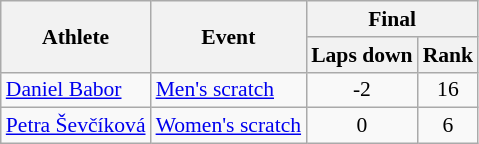<table class="wikitable" style="font-size:90%">
<tr>
<th rowspan=2>Athlete</th>
<th rowspan=2>Event</th>
<th colspan=2>Final</th>
</tr>
<tr>
<th>Laps down</th>
<th>Rank</th>
</tr>
<tr align=center>
<td align=left><a href='#'>Daniel Babor</a></td>
<td align=left><a href='#'>Men's scratch</a></td>
<td>-2</td>
<td>16</td>
</tr>
<tr align=center>
<td align=left><a href='#'>Petra Ševčíková</a></td>
<td align=left><a href='#'>Women's scratch</a></td>
<td>0</td>
<td>6</td>
</tr>
</table>
